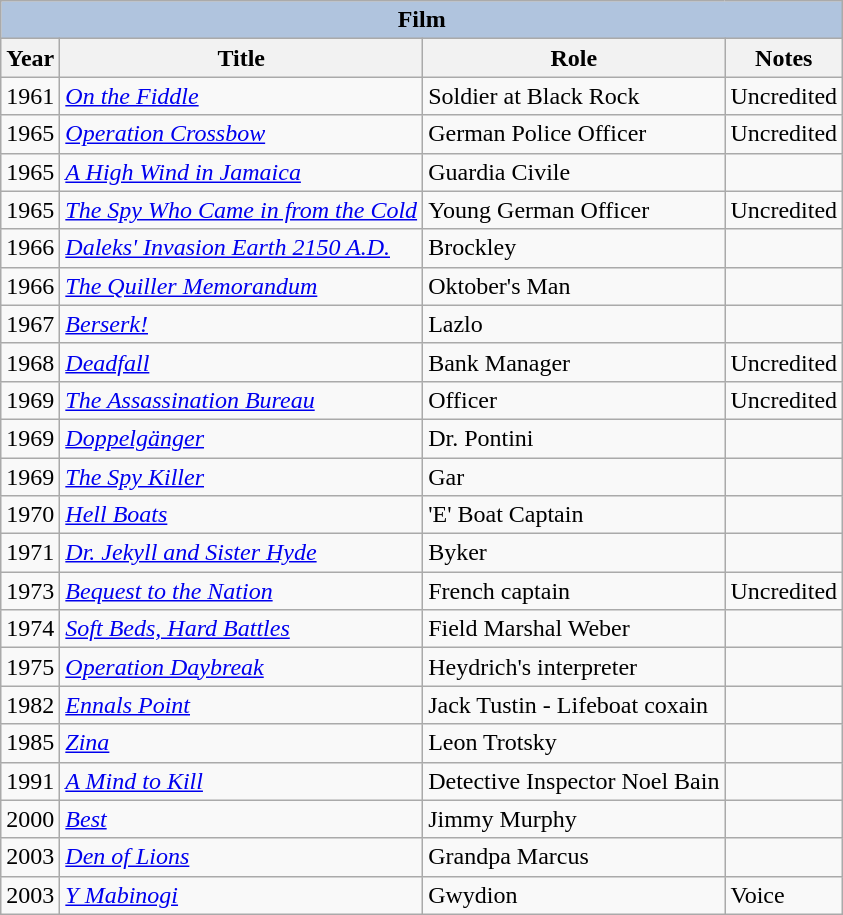<table class="wikitable" style="font-size: 100%;">
<tr>
<th colspan="4" style="background: LightSteelBlue;">Film</th>
</tr>
<tr>
<th>Year</th>
<th>Title</th>
<th>Role</th>
<th>Notes</th>
</tr>
<tr>
<td>1961</td>
<td><em><a href='#'>On the Fiddle</a></em></td>
<td>Soldier at Black Rock</td>
<td>Uncredited</td>
</tr>
<tr>
<td>1965</td>
<td><em><a href='#'>Operation Crossbow</a></em></td>
<td>German Police Officer</td>
<td>Uncredited</td>
</tr>
<tr>
<td>1965</td>
<td><em><a href='#'>A High Wind in Jamaica</a></em></td>
<td>Guardia Civile</td>
<td></td>
</tr>
<tr>
<td>1965</td>
<td><em><a href='#'>The Spy Who Came in from the Cold</a></em></td>
<td>Young German Officer</td>
<td>Uncredited</td>
</tr>
<tr>
<td>1966</td>
<td><em><a href='#'>Daleks' Invasion Earth 2150 A.D.</a></em></td>
<td>Brockley</td>
<td></td>
</tr>
<tr>
<td>1966</td>
<td><em><a href='#'>The Quiller Memorandum</a></em></td>
<td>Oktober's Man</td>
<td></td>
</tr>
<tr>
<td>1967</td>
<td><em><a href='#'>Berserk!</a></em></td>
<td>Lazlo</td>
<td></td>
</tr>
<tr>
<td>1968</td>
<td><em><a href='#'>Deadfall</a></em></td>
<td>Bank Manager</td>
<td>Uncredited</td>
</tr>
<tr>
<td>1969</td>
<td><em><a href='#'>The Assassination Bureau</a></em></td>
<td>Officer</td>
<td>Uncredited</td>
</tr>
<tr>
<td>1969</td>
<td><em><a href='#'>Doppelgänger</a></em></td>
<td>Dr. Pontini</td>
<td></td>
</tr>
<tr>
<td>1969</td>
<td><em><a href='#'>The Spy Killer</a></em></td>
<td>Gar</td>
<td></td>
</tr>
<tr>
<td>1970</td>
<td><em><a href='#'>Hell Boats</a></em></td>
<td>'E' Boat Captain</td>
<td></td>
</tr>
<tr>
<td>1971</td>
<td><em><a href='#'>Dr. Jekyll and Sister Hyde</a></em></td>
<td>Byker</td>
<td></td>
</tr>
<tr>
<td>1973</td>
<td><em><a href='#'>Bequest to the Nation</a></em></td>
<td>French captain</td>
<td>Uncredited</td>
</tr>
<tr>
<td>1974</td>
<td><em><a href='#'>Soft Beds, Hard Battles</a></em></td>
<td>Field Marshal Weber</td>
<td></td>
</tr>
<tr>
<td>1975</td>
<td><em><a href='#'>Operation Daybreak</a></em></td>
<td>Heydrich's interpreter</td>
<td></td>
</tr>
<tr>
<td>1982</td>
<td><em><a href='#'>Ennals Point</a></em></td>
<td>Jack Tustin - Lifeboat coxain</td>
<td></td>
</tr>
<tr>
<td>1985</td>
<td><em><a href='#'>Zina</a></em></td>
<td>Leon Trotsky</td>
<td></td>
</tr>
<tr>
<td>1991</td>
<td><em><a href='#'>A Mind to Kill</a></em></td>
<td>Detective Inspector Noel Bain</td>
<td></td>
</tr>
<tr>
<td>2000</td>
<td><em><a href='#'>Best</a></em></td>
<td>Jimmy Murphy</td>
<td></td>
</tr>
<tr>
<td>2003</td>
<td><em><a href='#'>Den of Lions</a></em></td>
<td>Grandpa Marcus</td>
<td></td>
</tr>
<tr>
<td>2003</td>
<td><em><a href='#'>Y Mabinogi</a></em></td>
<td>Gwydion</td>
<td>Voice</td>
</tr>
</table>
